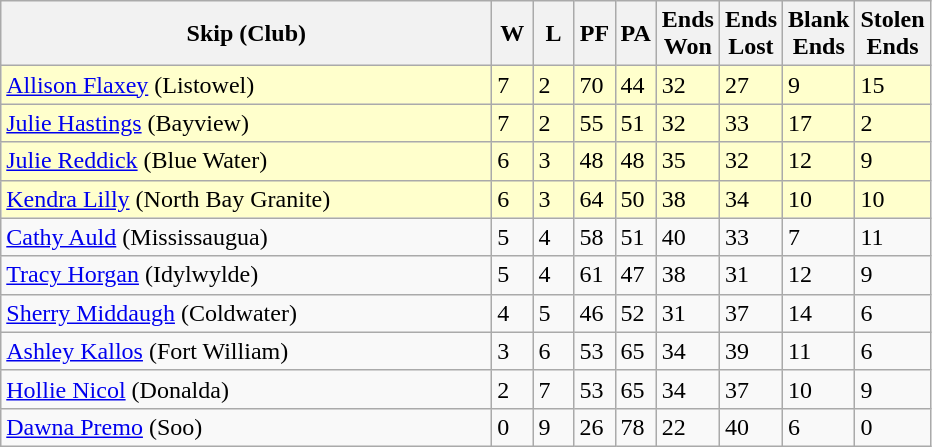<table class="wikitable">
<tr>
<th bgcolor="#efefef" width="320">Skip (Club)</th>
<th bgcolor="#efefef" width="20">W</th>
<th bgcolor="#efefef" width="20">L</th>
<th bgcolor="#efefef" width="20">PF</th>
<th bgcolor="#efefef" width="20">PA</th>
<th bgcolor="#efefef" width="20">Ends <br> Won</th>
<th bgcolor="#efefef" width="20">Ends <br> Lost</th>
<th bgcolor="#efefef" width="20">Blank <br> Ends</th>
<th bgcolor="#efefef" width="20">Stolen <br> Ends</th>
</tr>
<tr style="background:#ffffcc;">
<td><a href='#'>Allison Flaxey</a> (Listowel)</td>
<td>7</td>
<td>2</td>
<td>70</td>
<td>44</td>
<td>32</td>
<td>27</td>
<td>9</td>
<td>15</td>
</tr>
<tr style="background:#ffffcc;">
<td><a href='#'>Julie Hastings</a> (Bayview)</td>
<td>7</td>
<td>2</td>
<td>55</td>
<td>51</td>
<td>32</td>
<td>33</td>
<td>17</td>
<td>2</td>
</tr>
<tr style="background:#ffffcc;">
<td><a href='#'>Julie Reddick</a> (Blue Water)</td>
<td>6</td>
<td>3</td>
<td>48</td>
<td>48</td>
<td>35</td>
<td>32</td>
<td>12</td>
<td>9</td>
</tr>
<tr style="background:#ffffcc;">
<td><a href='#'>Kendra Lilly</a> (North Bay Granite)</td>
<td>6</td>
<td>3</td>
<td>64</td>
<td>50</td>
<td>38</td>
<td>34</td>
<td>10</td>
<td>10</td>
</tr>
<tr>
<td><a href='#'>Cathy Auld</a> (Mississaugua)</td>
<td>5</td>
<td>4</td>
<td>58</td>
<td>51</td>
<td>40</td>
<td>33</td>
<td>7</td>
<td>11</td>
</tr>
<tr>
<td><a href='#'>Tracy Horgan</a> (Idylwylde)</td>
<td>5</td>
<td>4</td>
<td>61</td>
<td>47</td>
<td>38</td>
<td>31</td>
<td>12</td>
<td>9</td>
</tr>
<tr>
<td><a href='#'>Sherry Middaugh</a> (Coldwater)</td>
<td>4</td>
<td>5</td>
<td>46</td>
<td>52</td>
<td>31</td>
<td>37</td>
<td>14</td>
<td>6</td>
</tr>
<tr>
<td><a href='#'>Ashley Kallos</a> (Fort William)</td>
<td>3</td>
<td>6</td>
<td>53</td>
<td>65</td>
<td>34</td>
<td>39</td>
<td>11</td>
<td>6</td>
</tr>
<tr>
<td><a href='#'>Hollie Nicol</a> (Donalda)</td>
<td>2</td>
<td>7</td>
<td>53</td>
<td>65</td>
<td>34</td>
<td>37</td>
<td>10</td>
<td>9</td>
</tr>
<tr>
<td><a href='#'>Dawna Premo</a> (Soo)</td>
<td>0</td>
<td>9</td>
<td>26</td>
<td>78</td>
<td>22</td>
<td>40</td>
<td>6</td>
<td>0</td>
</tr>
</table>
